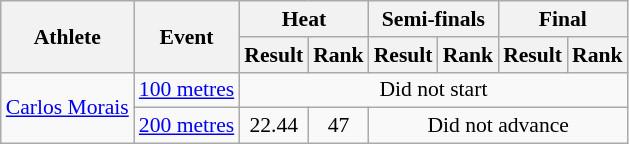<table class="wikitable" style="font-size:90%; text-align:center">
<tr>
<th rowspan="2">Athlete</th>
<th rowspan="2">Event</th>
<th colspan="2">Heat</th>
<th colspan="2">Semi-finals</th>
<th colspan="2">Final</th>
</tr>
<tr>
<th>Result</th>
<th>Rank</th>
<th>Result</th>
<th>Rank</th>
<th>Result</th>
<th>Rank</th>
</tr>
<tr>
<td align="left"  rowspan="2"><a href='#'>Carlos Morais</a></td>
<td align="left"><a href='#'> 100 metres</a></td>
<td colspan="6">Did not start</td>
</tr>
<tr>
<td align="left"><a href='#'> 200 metres</a></td>
<td>22.44</td>
<td>47</td>
<td colspan="4">Did not advance</td>
</tr>
</table>
